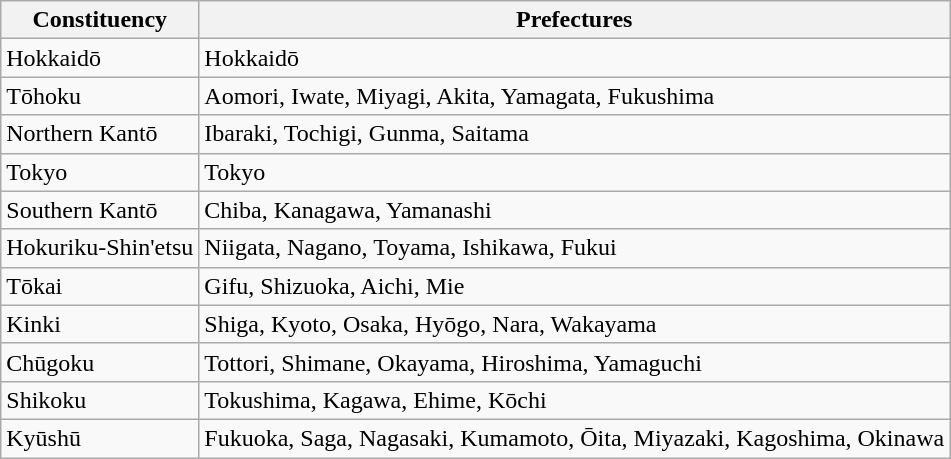<table class="wikitable">
<tr>
<th>Constituency</th>
<th>Prefectures</th>
</tr>
<tr>
<td>Hokkaidō</td>
<td>Hokkaidō</td>
</tr>
<tr>
<td>Tōhoku</td>
<td>Aomori, Iwate, Miyagi, Akita, Yamagata, Fukushima</td>
</tr>
<tr>
<td>Northern Kantō</td>
<td>Ibaraki, Tochigi, Gunma, Saitama</td>
</tr>
<tr>
<td>Tokyo</td>
<td>Tokyo</td>
</tr>
<tr>
<td>Southern Kantō</td>
<td>Chiba, Kanagawa, Yamanashi</td>
</tr>
<tr>
<td>Hokuriku-Shin'etsu</td>
<td>Niigata, Nagano, Toyama, Ishikawa, Fukui</td>
</tr>
<tr>
<td>Tōkai</td>
<td>Gifu, Shizuoka, Aichi, Mie</td>
</tr>
<tr>
<td>Kinki</td>
<td>Shiga, Kyoto, Osaka, Hyōgo, Nara, Wakayama</td>
</tr>
<tr>
<td>Chūgoku</td>
<td>Tottori, Shimane, Okayama, Hiroshima, Yamaguchi</td>
</tr>
<tr>
<td>Shikoku</td>
<td>Tokushima, Kagawa, Ehime, Kōchi</td>
</tr>
<tr>
<td>Kyūshū</td>
<td>Fukuoka, Saga, Nagasaki, Kumamoto, Ōita, Miyazaki, Kagoshima, Okinawa</td>
</tr>
</table>
